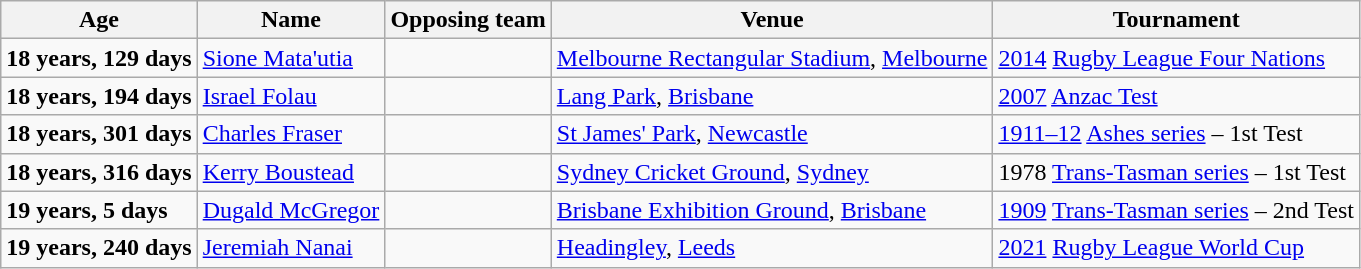<table class="wikitable">
<tr>
<th>Age</th>
<th>Name</th>
<th>Opposing team</th>
<th>Venue</th>
<th>Tournament</th>
</tr>
<tr>
<td><strong>18 years, 129 days</strong></td>
<td><a href='#'>Sione Mata'utia</a></td>
<td></td>
<td><a href='#'>Melbourne Rectangular Stadium</a>, <a href='#'>Melbourne</a></td>
<td><a href='#'>2014</a> <a href='#'>Rugby League Four Nations</a></td>
</tr>
<tr>
<td><strong>18 years, 194 days</strong></td>
<td><a href='#'>Israel Folau</a></td>
<td></td>
<td><a href='#'>Lang Park</a>, <a href='#'>Brisbane</a></td>
<td><a href='#'>2007</a> <a href='#'>Anzac Test</a></td>
</tr>
<tr>
<td><strong>18 years, 301 days</strong></td>
<td><a href='#'>Charles Fraser</a></td>
<td></td>
<td><a href='#'>St James' Park</a>, <a href='#'>Newcastle</a></td>
<td><a href='#'>1911–12</a> <a href='#'>Ashes series</a> – 1st Test</td>
</tr>
<tr>
<td><strong>18 years, 316 days</strong></td>
<td><a href='#'>Kerry Boustead</a></td>
<td></td>
<td><a href='#'>Sydney Cricket Ground</a>, <a href='#'>Sydney</a></td>
<td>1978 <a href='#'>Trans-Tasman series</a> – 1st Test</td>
</tr>
<tr>
<td><strong>19 years, 5 days</strong></td>
<td><a href='#'>Dugald McGregor</a></td>
<td></td>
<td><a href='#'>Brisbane Exhibition Ground</a>, <a href='#'>Brisbane</a></td>
<td><a href='#'>1909</a> <a href='#'>Trans-Tasman series</a> – 2nd Test</td>
</tr>
<tr>
<td><strong>19 years, 240 days</strong></td>
<td><a href='#'>Jeremiah Nanai</a></td>
<td></td>
<td><a href='#'>Headingley</a>, <a href='#'>Leeds</a></td>
<td><a href='#'>2021</a> <a href='#'>Rugby League World Cup</a></td>
</tr>
</table>
